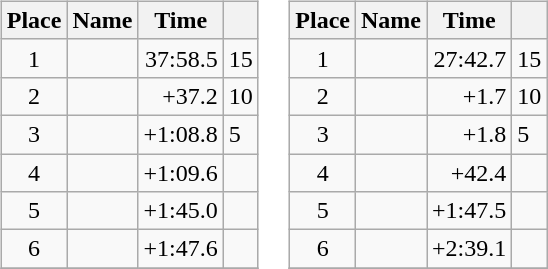<table border="0">
<tr>
<td valign="top"><br><table class="wikitable">
<tr>
<th>Place</th>
<th>Name</th>
<th>Time</th>
<th></th>
</tr>
<tr>
<td style="text-align:center;">1</td>
<td></td>
<td align="right">37:58.5</td>
<td>15</td>
</tr>
<tr>
<td style="text-align:center;">2</td>
<td></td>
<td align="right">+37.2</td>
<td>10</td>
</tr>
<tr>
<td style="text-align:center;">3</td>
<td></td>
<td align="right">+1:08.8</td>
<td>5</td>
</tr>
<tr>
<td style="text-align:center;">4</td>
<td></td>
<td align="right">+1:09.6</td>
<td></td>
</tr>
<tr>
<td style="text-align:center;">5</td>
<td></td>
<td align="right">+1:45.0</td>
<td></td>
</tr>
<tr>
<td style="text-align:center;">6</td>
<td></td>
<td align="right">+1:47.6</td>
<td></td>
</tr>
<tr>
</tr>
</table>
</td>
<td valign="top"><br><table class="wikitable">
<tr>
<th>Place</th>
<th>Name</th>
<th>Time</th>
<th></th>
</tr>
<tr>
<td style="text-align:center;">1</td>
<td></td>
<td align="right">27:42.7</td>
<td>15</td>
</tr>
<tr>
<td style="text-align:center;">2</td>
<td></td>
<td align="right">+1.7</td>
<td>10</td>
</tr>
<tr>
<td style="text-align:center;">3</td>
<td></td>
<td align="right">+1.8</td>
<td>5</td>
</tr>
<tr>
<td style="text-align:center;">4</td>
<td></td>
<td align="right">+42.4</td>
<td></td>
</tr>
<tr>
<td style="text-align:center;">5</td>
<td></td>
<td align="right">+1:47.5</td>
<td></td>
</tr>
<tr>
<td style="text-align:center;">6</td>
<td></td>
<td align="right">+2:39.1</td>
<td></td>
</tr>
<tr>
</tr>
</table>
</td>
</tr>
</table>
